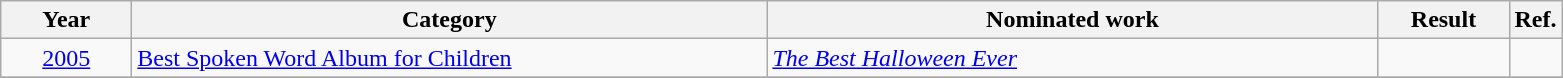<table class=wikitable>
<tr>
<th scope="col" style="width:5em;">Year</th>
<th scope="col" style="width:26em;">Category</th>
<th scope="col" style="width:25em;">Nominated work</th>
<th scope="col" style="width:5em;">Result</th>
<th>Ref.</th>
</tr>
<tr>
<td style="text-align:center;", align="center"><a href='#'>2005</a></td>
<td><a href='#'>Best Spoken Word Album for Children</a></td>
<td><em><a href='#'>The Best Halloween Ever</a></em></td>
<td></td>
<td style="text-align:center;"></td>
</tr>
<tr>
</tr>
</table>
